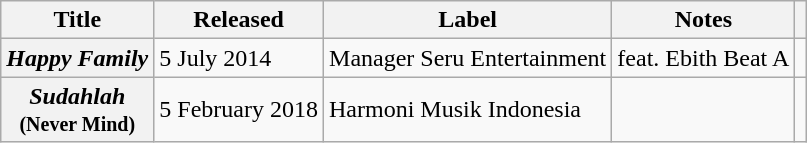<table class="wikitable sortable plainrowheaders">
<tr>
<th scope="col">Title</th>
<th scope="col">Released</th>
<th scope="col">Label</th>
<th scope="col" class="unsortable">Notes</th>
<th scope="col" class="unsortable"></th>
</tr>
<tr>
<th scope="row"><em>Happy Family</em></th>
<td>5 July 2014</td>
<td>Manager Seru Entertainment</td>
<td>feat. Ebith Beat A</td>
<td align="center"></td>
</tr>
<tr>
<th scope="row"><em>Sudahlah</em><br><small>(Never Mind)</small></th>
<td>5 February 2018</td>
<td>Harmoni Musik Indonesia</td>
<td></td>
<td align="center"></td>
</tr>
</table>
